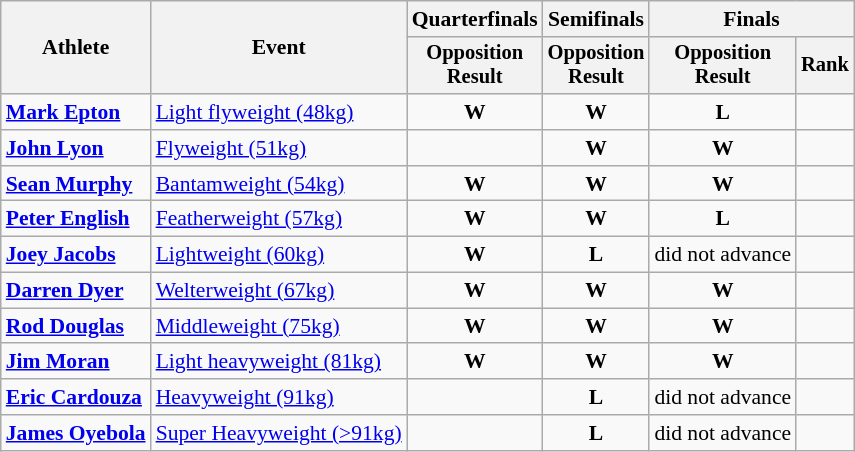<table class="wikitable" style="font-size:90%; text-align:center">
<tr>
<th rowspan=2>Athlete</th>
<th rowspan=2>Event</th>
<th>Quarterfinals</th>
<th>Semifinals</th>
<th colspan=2>Finals</th>
</tr>
<tr style="font-size:95%">
<th>Opposition<br>Result</th>
<th>Opposition<br>Result</th>
<th>Opposition<br>Result</th>
<th>Rank</th>
</tr>
<tr>
<td align=left><strong><a href='#'>Mark Epton</a></strong></td>
<td align=left><a href='#'>Light flyweight (48kg)</a></td>
<td> <strong>W</strong></td>
<td> <strong>W</strong></td>
<td> <strong>L</strong></td>
<td></td>
</tr>
<tr>
<td align=left><strong><a href='#'>John Lyon</a></strong></td>
<td align=left><a href='#'>Flyweight (51kg)</a></td>
<td></td>
<td> <strong>W</strong></td>
<td> <strong>W</strong></td>
<td></td>
</tr>
<tr>
<td align=left><strong><a href='#'>Sean Murphy</a></strong></td>
<td align=left><a href='#'>Bantamweight (54kg)</a></td>
<td> <strong>W</strong></td>
<td> <strong>W</strong></td>
<td> <strong>W</strong></td>
<td></td>
</tr>
<tr>
<td align=left><strong><a href='#'>Peter English</a></strong></td>
<td align=left><a href='#'>Featherweight (57kg)</a></td>
<td> <strong>W</strong></td>
<td> <strong>W</strong></td>
<td> <strong>L</strong></td>
<td></td>
</tr>
<tr>
<td align=left><strong><a href='#'>Joey Jacobs</a></strong></td>
<td align=left><a href='#'>Lightweight (60kg)</a></td>
<td> <strong>W</strong></td>
<td> <strong>L</strong></td>
<td>did not advance</td>
<td></td>
</tr>
<tr>
<td align=left><strong><a href='#'>Darren Dyer</a></strong></td>
<td align=left><a href='#'>Welterweight (67kg)</a></td>
<td> <strong>W</strong></td>
<td> <strong>W</strong></td>
<td> <strong>W</strong></td>
<td></td>
</tr>
<tr>
<td align=left><strong><a href='#'>Rod Douglas</a></strong></td>
<td align=left><a href='#'>Middleweight (75kg)</a></td>
<td> <strong>W</strong></td>
<td> <strong>W</strong></td>
<td> <strong>W</strong></td>
<td></td>
</tr>
<tr>
<td align=left><strong><a href='#'>Jim Moran</a></strong></td>
<td align=left><a href='#'>Light heavyweight (81kg)</a></td>
<td> <strong>W</strong></td>
<td> <strong>W</strong></td>
<td> <strong>W</strong></td>
<td></td>
</tr>
<tr>
<td align=left><strong><a href='#'>Eric Cardouza</a></strong></td>
<td align=left><a href='#'>Heavyweight (91kg)</a></td>
<td></td>
<td> <strong>L</strong></td>
<td>did not advance</td>
<td></td>
</tr>
<tr>
<td align=left><strong><a href='#'>James Oyebola</a></strong></td>
<td align=left><a href='#'>Super Heavyweight (>91kg)</a></td>
<td></td>
<td> <strong>L</strong></td>
<td>did not advance</td>
<td></td>
</tr>
</table>
